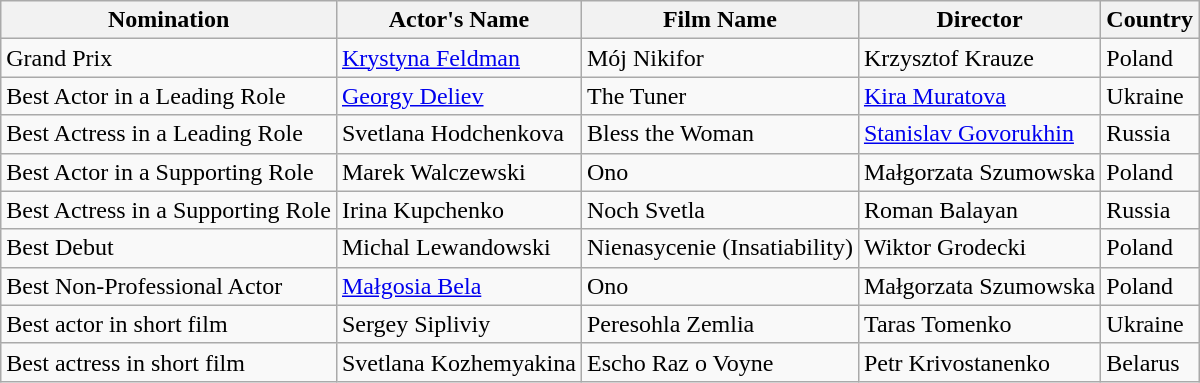<table class="wikitable">
<tr>
<th>Nomination</th>
<th>Actor's Name</th>
<th>Film Name</th>
<th>Director</th>
<th>Country</th>
</tr>
<tr>
<td>Grand Prix</td>
<td><a href='#'>Krystyna Feldman</a></td>
<td>Mój Nikifor</td>
<td>Krzysztof Krauze</td>
<td>Poland</td>
</tr>
<tr>
<td>Best Actor in a Leading Role</td>
<td><a href='#'>Georgy Deliev</a></td>
<td>The Tuner</td>
<td><a href='#'>Kira Muratova</a></td>
<td>Ukraine</td>
</tr>
<tr>
<td>Best Actress in a Leading Role</td>
<td>Svetlana Hodchenkova</td>
<td>Bless the Woman</td>
<td><a href='#'>Stanislav Govorukhin</a></td>
<td>Russia</td>
</tr>
<tr>
<td>Best Actor in a Supporting Role</td>
<td>Marek Walczewski</td>
<td>Ono</td>
<td>Małgorzata Szumowska</td>
<td>Poland</td>
</tr>
<tr>
<td>Best Actress in a Supporting Role</td>
<td>Irina Kupchenko</td>
<td>Noch Svetla</td>
<td>Roman Balayan</td>
<td>Russia</td>
</tr>
<tr>
<td>Best Debut</td>
<td>Michal Lewandowski</td>
<td>Nienasycenie (Insatiability)</td>
<td>Wiktor Grodecki</td>
<td>Poland</td>
</tr>
<tr>
<td>Best Non-Professional Actor</td>
<td><a href='#'>Małgosia Bela</a></td>
<td>Ono</td>
<td>Małgorzata Szumowska</td>
<td>Poland</td>
</tr>
<tr>
<td>Best actor in short film</td>
<td>Sergey Sipliviy</td>
<td>Peresohla Zemlia</td>
<td>Taras Tomenko</td>
<td>Ukraine</td>
</tr>
<tr>
<td>Best actress in short film</td>
<td>Svetlana Kozhemyakina</td>
<td>Escho Raz o Voyne</td>
<td>Petr Krivostanenko</td>
<td>Belarus</td>
</tr>
</table>
